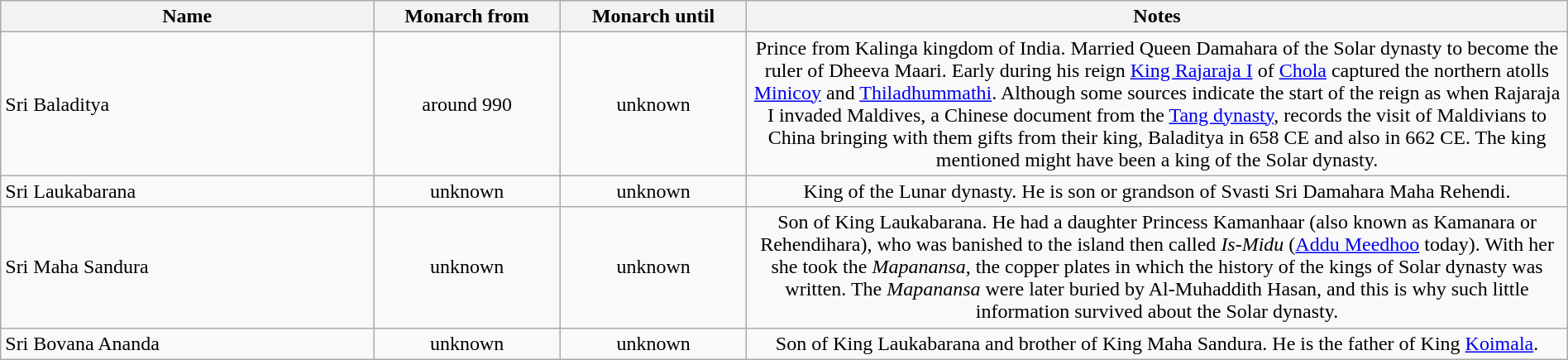<table width=100% class="wikitable">
<tr>
<th width=20%>Name</th>
<th width=10%>Monarch from</th>
<th width=10%>Monarch until</th>
<th width=44%>Notes</th>
</tr>
<tr>
<td align="left">Sri Baladitya</td>
<td align="center">around 990</td>
<td align="center">unknown</td>
<td align="center">Prince from Kalinga kingdom of India. Married Queen Damahara of the Solar dynasty to become the ruler of Dheeva Maari. Early during his reign <a href='#'>King Rajaraja I</a> of <a href='#'>Chola</a> captured the northern atolls <a href='#'>Minicoy</a> and <a href='#'>Thiladhummathi</a>. Although some sources indicate the start of the reign as when Rajaraja I invaded Maldives, a Chinese document from the <a href='#'>Tang dynasty</a>, records the visit of Maldivians to China bringing with them gifts from their king, Baladitya in 658 CE and also in 662 CE. The king mentioned might have been a king of the Solar dynasty.</td>
</tr>
<tr>
<td align="left">Sri Laukabarana</td>
<td align="center">unknown</td>
<td align="center">unknown</td>
<td align="center">King of the Lunar dynasty. He is son or grandson of Svasti Sri Damahara Maha Rehendi.</td>
</tr>
<tr>
<td align="left">Sri Maha Sandura</td>
<td align="center">unknown</td>
<td align="center">unknown</td>
<td align="center">Son of King Laukabarana. He had a daughter Princess Kamanhaar (also known as Kamanara or Rehendihara), who was banished to the island then called <em>Is-Midu</em> (<a href='#'>Addu Meedhoo</a> today). With her she took the <em>Mapanansa</em>, the copper plates in which the history of the kings of Solar dynasty was written. The <em>Mapanansa</em> were later buried by Al-Muhaddith Hasan, and this is why such little information survived about the Solar dynasty.</td>
</tr>
<tr>
<td align="left">Sri Bovana Ananda</td>
<td align="center">unknown</td>
<td align="center">unknown</td>
<td align="center">Son of King Laukabarana and brother of King Maha Sandura. He is the father of King <a href='#'>Koimala</a>.</td>
</tr>
</table>
